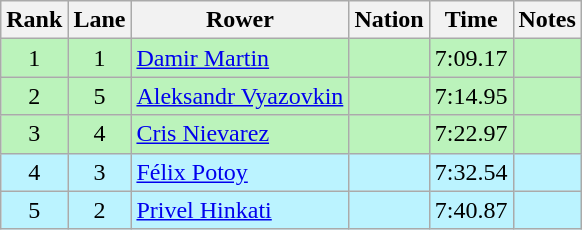<table class="wikitable sortable" style="text-align:center">
<tr>
<th>Rank</th>
<th>Lane</th>
<th>Rower</th>
<th>Nation</th>
<th>Time</th>
<th>Notes</th>
</tr>
<tr bgcolor=bbf3bb>
<td>1</td>
<td>1</td>
<td align="left"><a href='#'>Damir Martin</a></td>
<td align="left"></td>
<td>7:09.17</td>
<td></td>
</tr>
<tr bgcolor=bbf3bb>
<td>2</td>
<td>5</td>
<td align="left"><a href='#'>Aleksandr Vyazovkin</a></td>
<td align="left"></td>
<td>7:14.95</td>
<td></td>
</tr>
<tr bgcolor=bbf3bb>
<td>3</td>
<td>4</td>
<td align="left"><a href='#'>Cris Nievarez</a></td>
<td align="left"></td>
<td>7:22.97</td>
<td></td>
</tr>
<tr bgcolor=bbf3ff>
<td>4</td>
<td>3</td>
<td align="left"><a href='#'>Félix Potoy</a></td>
<td align="left"></td>
<td>7:32.54</td>
<td></td>
</tr>
<tr bgcolor=bbf3ff>
<td>5</td>
<td>2</td>
<td align="left"><a href='#'>Privel Hinkati</a></td>
<td align="left"></td>
<td>7:40.87</td>
<td></td>
</tr>
</table>
